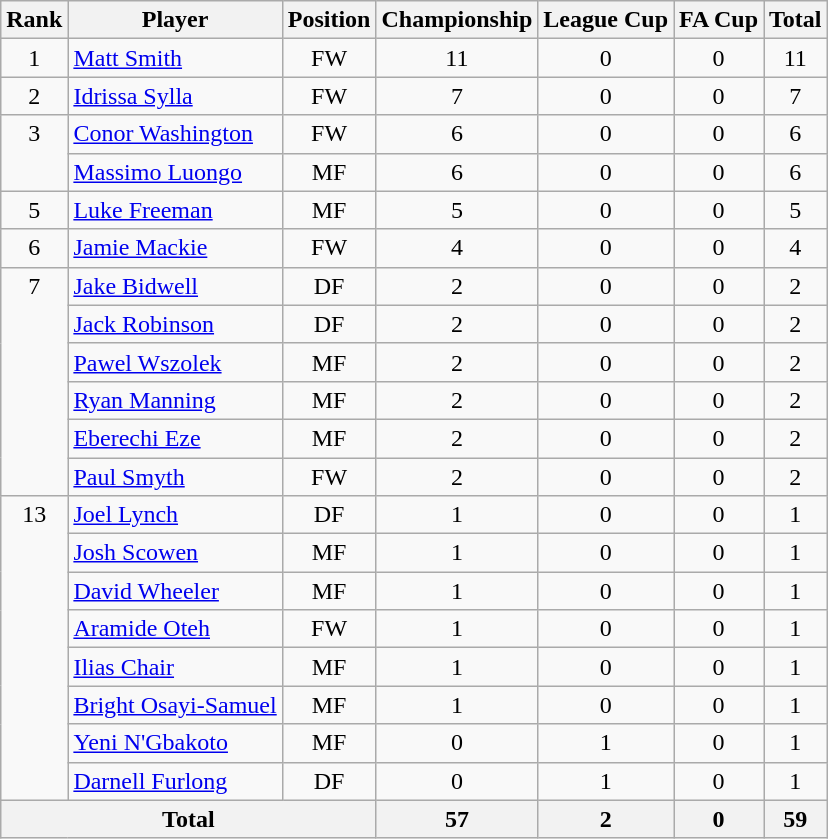<table class="wikitable">
<tr>
<th>Rank</th>
<th>Player</th>
<th>Position</th>
<th>Championship</th>
<th>League Cup</th>
<th>FA Cup</th>
<th>Total</th>
</tr>
<tr>
<td align=center valign=top rowspan=1>1</td>
<td> <a href='#'>Matt Smith</a></td>
<td align=center>FW</td>
<td align=center>11</td>
<td align=center>0</td>
<td align=center>0</td>
<td align=center>11</td>
</tr>
<tr>
<td align=center valign=top rowspan=1>2</td>
<td> <a href='#'>Idrissa Sylla</a></td>
<td align=center>FW</td>
<td align=center>7</td>
<td align=center>0</td>
<td align=center>0</td>
<td align=center>7</td>
</tr>
<tr>
<td align=center valign=top rowspan=2>3</td>
<td> <a href='#'>Conor Washington</a></td>
<td align=center>FW</td>
<td align=center>6</td>
<td align=center>0</td>
<td align=center>0</td>
<td align=center>6</td>
</tr>
<tr>
<td> <a href='#'>Massimo Luongo</a></td>
<td align=center>MF</td>
<td align=center>6</td>
<td align=center>0</td>
<td align=center>0</td>
<td align=center>6</td>
</tr>
<tr>
<td align=center valign=top rowspan=1>5</td>
<td> <a href='#'>Luke Freeman</a></td>
<td align=center>MF</td>
<td align=center>5</td>
<td align=center>0</td>
<td align=center>0</td>
<td align=center>5</td>
</tr>
<tr>
<td align=center valign=top rowspan=1>6</td>
<td> <a href='#'>Jamie Mackie</a></td>
<td align=center>FW</td>
<td align=center>4</td>
<td align=center>0</td>
<td align=center>0</td>
<td align=center>4</td>
</tr>
<tr>
<td align=center valign=top rowspan=6>7</td>
<td> <a href='#'>Jake Bidwell</a></td>
<td align=center>DF</td>
<td align=center>2</td>
<td align=center>0</td>
<td align=center>0</td>
<td align=center>2</td>
</tr>
<tr>
<td> <a href='#'>Jack Robinson</a></td>
<td align=center>DF</td>
<td align=center>2</td>
<td align=center>0</td>
<td align=center>0</td>
<td align=center>2</td>
</tr>
<tr>
<td> <a href='#'>Pawel Wszolek</a></td>
<td align=center>MF</td>
<td align=center>2</td>
<td align=center>0</td>
<td align=center>0</td>
<td align=center>2</td>
</tr>
<tr>
<td> <a href='#'>Ryan Manning</a></td>
<td align=center>MF</td>
<td align=center>2</td>
<td align=center>0</td>
<td align=center>0</td>
<td align=center>2</td>
</tr>
<tr>
<td> <a href='#'>Eberechi Eze</a></td>
<td align=center>MF</td>
<td align=center>2</td>
<td align=center>0</td>
<td align=center>0</td>
<td align=center>2</td>
</tr>
<tr>
<td> <a href='#'>Paul Smyth</a></td>
<td align=center>FW</td>
<td align=center>2</td>
<td align=center>0</td>
<td align=center>0</td>
<td align=center>2</td>
</tr>
<tr>
<td align=center valign=top rowspan=8>13</td>
<td> <a href='#'>Joel Lynch</a></td>
<td align=center>DF</td>
<td align=center>1</td>
<td align=center>0</td>
<td align=center>0</td>
<td align=center>1</td>
</tr>
<tr>
<td> <a href='#'>Josh Scowen</a></td>
<td align=center>MF</td>
<td align=center>1</td>
<td align=center>0</td>
<td align=center>0</td>
<td align=center>1</td>
</tr>
<tr>
<td> <a href='#'>David Wheeler</a></td>
<td align=center>MF</td>
<td align=center>1</td>
<td align=center>0</td>
<td align=center>0</td>
<td align=center>1</td>
</tr>
<tr>
<td> <a href='#'>Aramide Oteh</a></td>
<td align=center>FW</td>
<td align=center>1</td>
<td align=center>0</td>
<td align=center>0</td>
<td align=center>1</td>
</tr>
<tr>
<td> <a href='#'>Ilias Chair</a></td>
<td align=center>MF</td>
<td align=center>1</td>
<td align=center>0</td>
<td align=center>0</td>
<td align=center>1</td>
</tr>
<tr>
<td> <a href='#'>Bright Osayi-Samuel</a></td>
<td align=center>MF</td>
<td align=center>1</td>
<td align=center>0</td>
<td align=center>0</td>
<td align=center>1</td>
</tr>
<tr>
<td> <a href='#'>Yeni N'Gbakoto</a></td>
<td align=center>MF</td>
<td align=center>0</td>
<td align=center>1</td>
<td align=center>0</td>
<td align=center>1</td>
</tr>
<tr>
<td> <a href='#'>Darnell Furlong</a></td>
<td align=center>DF</td>
<td align=center>0</td>
<td align=center>1</td>
<td align=center>0</td>
<td align=center>1</td>
</tr>
<tr>
<th colspan=3>Total</th>
<th>57</th>
<th>2</th>
<th>0</th>
<th>59</th>
</tr>
</table>
